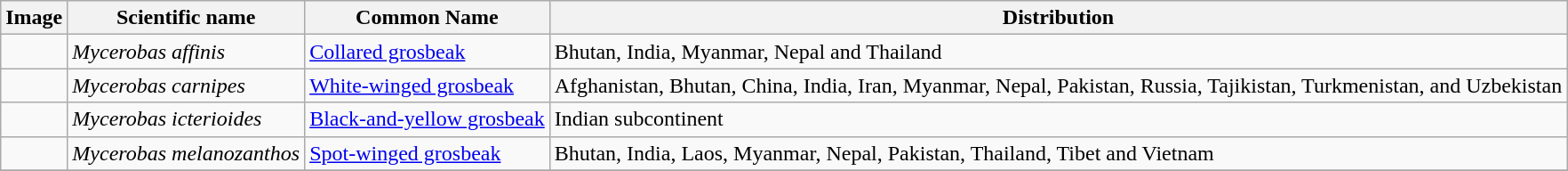<table class="wikitable">
<tr>
<th>Image</th>
<th>Scientific name</th>
<th>Common Name</th>
<th>Distribution</th>
</tr>
<tr>
<td></td>
<td><em>Mycerobas affinis</em></td>
<td><a href='#'>Collared grosbeak</a></td>
<td>Bhutan, India, Myanmar, Nepal and Thailand</td>
</tr>
<tr>
<td></td>
<td><em>Mycerobas carnipes</em></td>
<td><a href='#'>White-winged grosbeak</a></td>
<td>Afghanistan, Bhutan, China, India, Iran, Myanmar, Nepal, Pakistan, Russia, Tajikistan, Turkmenistan, and Uzbekistan</td>
</tr>
<tr>
<td></td>
<td><em>Mycerobas icterioides</em></td>
<td><a href='#'>Black-and-yellow grosbeak</a></td>
<td>Indian subcontinent</td>
</tr>
<tr>
<td></td>
<td><em>Mycerobas melanozanthos</em></td>
<td><a href='#'>Spot-winged grosbeak</a></td>
<td>Bhutan, India, Laos, Myanmar, Nepal, Pakistan, Thailand, Tibet and Vietnam</td>
</tr>
<tr>
</tr>
</table>
